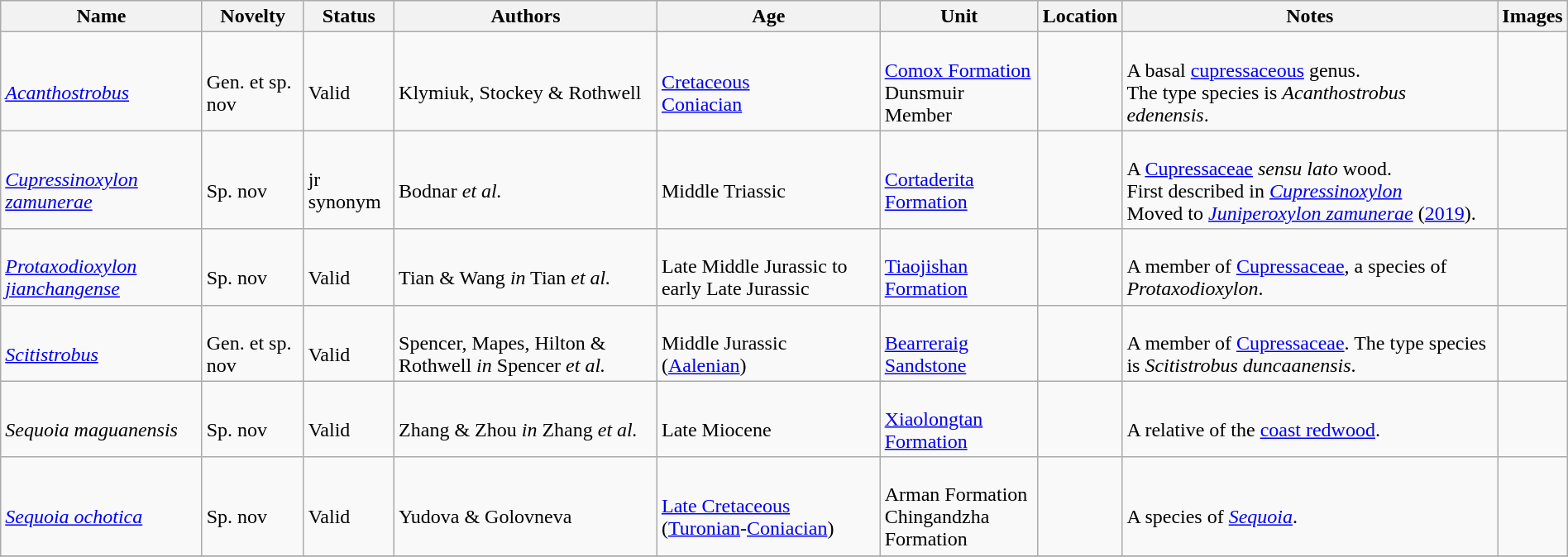<table class="wikitable sortable" align="center" width="100%">
<tr>
<th>Name</th>
<th>Novelty</th>
<th>Status</th>
<th>Authors</th>
<th>Age</th>
<th>Unit</th>
<th>Location</th>
<th>Notes</th>
<th>Images</th>
</tr>
<tr>
<td><br><em><a href='#'>Acanthostrobus</a></em></td>
<td><br>Gen. et sp. nov</td>
<td><br>Valid</td>
<td><br>Klymiuk, Stockey & Rothwell</td>
<td><br><a href='#'>Cretaceous</a><br><a href='#'>Coniacian</a></td>
<td><br><a href='#'>Comox Formation</a><br>Dunsmuir Member</td>
<td><br><br></td>
<td><br>A basal <a href='#'>cupressaceous</a> genus.<br> The type species is <em>Acanthostrobus edenensis</em>.</td>
<td></td>
</tr>
<tr>
<td><br><em><a href='#'>Cupressinoxylon zamunerae</a></em></td>
<td><br>Sp. nov</td>
<td><br>jr synonym</td>
<td><br>Bodnar <em>et al.</em></td>
<td><br>Middle Triassic</td>
<td><br><a href='#'>Cortaderita Formation</a></td>
<td><br></td>
<td><br>A <a href='#'>Cupressaceae</a> <em>sensu lato</em> wood.<br> First described in <em><a href='#'>Cupressinoxylon</a></em><br> Moved to <em><a href='#'>Juniperoxylon zamunerae</a></em> (<a href='#'>2019</a>).</td>
<td></td>
</tr>
<tr>
<td><br><em><a href='#'>Protaxodioxylon jianchangense</a></em></td>
<td><br>Sp. nov</td>
<td><br>Valid</td>
<td><br>Tian & Wang <em>in</em> Tian <em>et al.</em></td>
<td><br>Late Middle Jurassic to early Late Jurassic</td>
<td><br><a href='#'>Tiaojishan Formation</a></td>
<td><br></td>
<td><br>A member of <a href='#'>Cupressaceae</a>, a species of <em>Protaxodioxylon</em>.</td>
<td></td>
</tr>
<tr>
<td><br><em><a href='#'>Scitistrobus</a></em></td>
<td><br>Gen. et sp. nov</td>
<td><br>Valid</td>
<td><br>Spencer, Mapes, Hilton & Rothwell <em>in</em> Spencer <em>et al.</em></td>
<td><br>Middle Jurassic (<a href='#'>Aalenian</a>)</td>
<td><br><a href='#'>Bearreraig Sandstone</a></td>
<td><br></td>
<td><br>A member of <a href='#'>Cupressaceae</a>. The type species is <em>Scitistrobus duncaanensis</em>.</td>
<td></td>
</tr>
<tr>
<td><br><em>Sequoia maguanensis</em></td>
<td><br>Sp. nov</td>
<td><br>Valid</td>
<td><br>Zhang & Zhou <em>in</em> Zhang <em>et al.</em></td>
<td><br>Late Miocene</td>
<td><br><a href='#'>Xiaolongtan Formation</a></td>
<td><br></td>
<td><br>A relative of the <a href='#'>coast redwood</a>.</td>
<td></td>
</tr>
<tr>
<td><br><em><a href='#'>Sequoia ochotica</a></em></td>
<td><br>Sp. nov</td>
<td><br>Valid</td>
<td><br>Yudova & Golovneva</td>
<td><br><a href='#'>Late Cretaceous</a> (<a href='#'>Turonian</a>-<a href='#'>Coniacian</a>)</td>
<td><br>Arman Formation<br>
Chingandzha Formation</td>
<td><br></td>
<td><br>A species of <em><a href='#'>Sequoia</a></em>.</td>
<td></td>
</tr>
<tr>
</tr>
</table>
